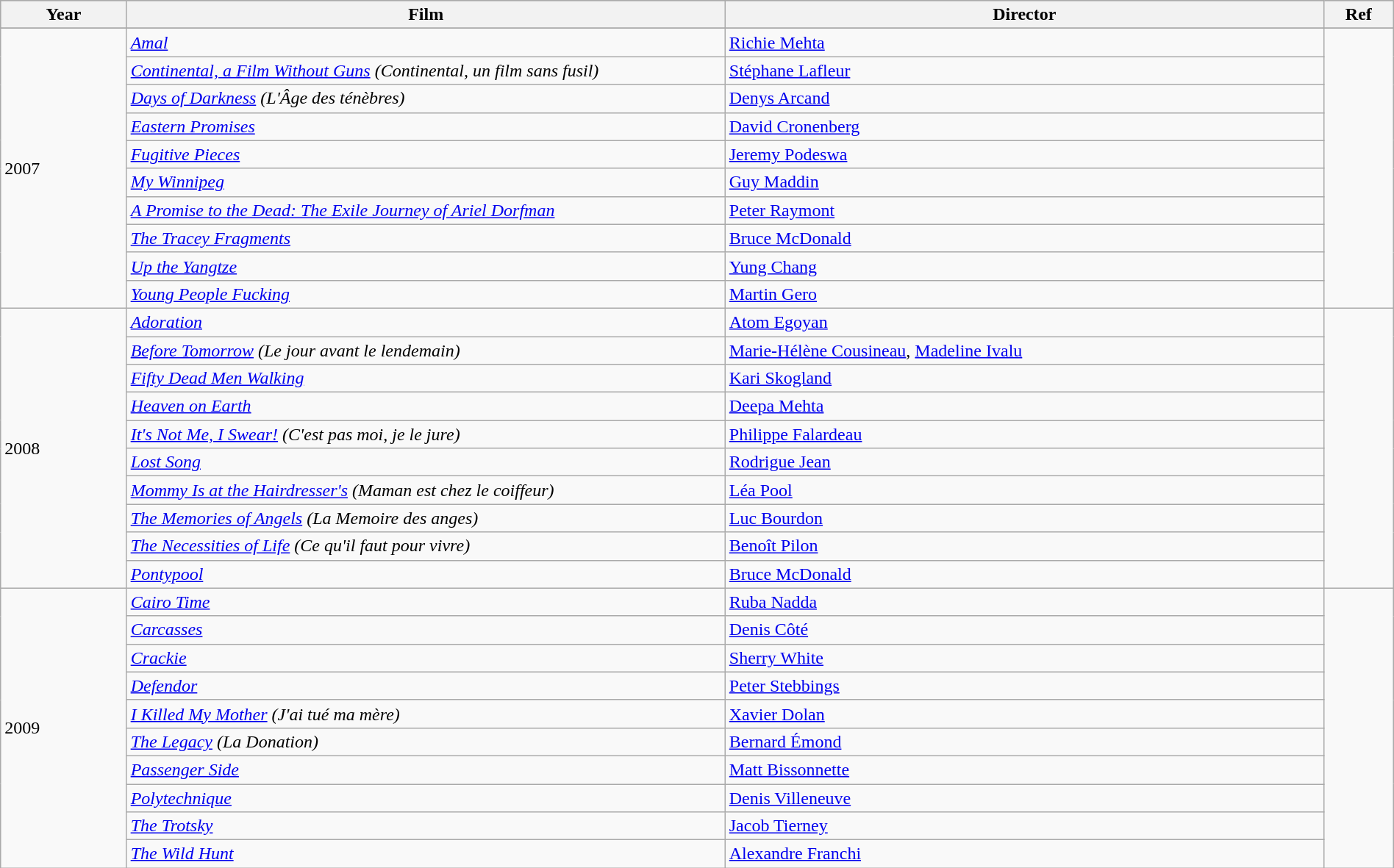<table class="wikitable" style="width:100%;">
<tr style="background:#bebebe;">
<th style="width:4%;">Year</th>
<th style="width:19%;">Film</th>
<th style="width:19%;">Director</th>
<th style="width:2%;">Ref</th>
</tr>
<tr>
</tr>
<tr>
<td rowspan=10>2007</td>
<td><em><a href='#'>Amal</a></em></td>
<td><a href='#'>Richie Mehta</a></td>
<td rowspan=10></td>
</tr>
<tr>
<td><em><a href='#'>Continental, a Film Without Guns</a> (Continental, un film sans fusil)</em></td>
<td><a href='#'>Stéphane Lafleur</a></td>
</tr>
<tr>
<td><em><a href='#'>Days of Darkness</a> (L'Âge des ténèbres)</em></td>
<td><a href='#'>Denys Arcand</a></td>
</tr>
<tr>
<td><em><a href='#'>Eastern Promises</a></em></td>
<td><a href='#'>David Cronenberg</a></td>
</tr>
<tr>
<td><em><a href='#'>Fugitive Pieces</a></em></td>
<td><a href='#'>Jeremy Podeswa</a></td>
</tr>
<tr>
<td><em><a href='#'>My Winnipeg</a></em></td>
<td><a href='#'>Guy Maddin</a></td>
</tr>
<tr>
<td><em><a href='#'>A Promise to the Dead: The Exile Journey of Ariel Dorfman</a></em></td>
<td><a href='#'>Peter Raymont</a></td>
</tr>
<tr>
<td><em><a href='#'>The Tracey Fragments</a></em></td>
<td><a href='#'>Bruce McDonald</a></td>
</tr>
<tr>
<td><em><a href='#'>Up the Yangtze</a></em></td>
<td><a href='#'>Yung Chang</a></td>
</tr>
<tr>
<td><em><a href='#'>Young People Fucking</a></em></td>
<td><a href='#'>Martin Gero</a></td>
</tr>
<tr>
<td rowspan=10>2008</td>
<td><em><a href='#'>Adoration</a></em></td>
<td><a href='#'>Atom Egoyan</a></td>
<td rowspan=10></td>
</tr>
<tr>
<td><em><a href='#'>Before Tomorrow</a> (Le jour avant le lendemain)</em></td>
<td><a href='#'>Marie-Hélène Cousineau</a>, <a href='#'>Madeline Ivalu</a></td>
</tr>
<tr>
<td><em><a href='#'>Fifty Dead Men Walking</a></em></td>
<td><a href='#'>Kari Skogland</a></td>
</tr>
<tr>
<td><em><a href='#'>Heaven on Earth</a></em></td>
<td><a href='#'>Deepa Mehta</a></td>
</tr>
<tr>
<td><em><a href='#'>It's Not Me, I Swear!</a> (C'est pas moi, je le jure)</em></td>
<td><a href='#'>Philippe Falardeau</a></td>
</tr>
<tr>
<td><em><a href='#'>Lost Song</a></em></td>
<td><a href='#'>Rodrigue Jean</a></td>
</tr>
<tr>
<td><em><a href='#'>Mommy Is at the Hairdresser's</a> (Maman est chez le coiffeur)</em></td>
<td><a href='#'>Léa Pool</a></td>
</tr>
<tr>
<td><em><a href='#'>The Memories of Angels</a> (La Memoire des anges)</em></td>
<td><a href='#'>Luc Bourdon</a></td>
</tr>
<tr>
<td><em><a href='#'>The Necessities of Life</a> (Ce qu'il faut pour vivre)</em></td>
<td><a href='#'>Benoît Pilon</a></td>
</tr>
<tr>
<td><em><a href='#'>Pontypool</a></em></td>
<td><a href='#'>Bruce McDonald</a></td>
</tr>
<tr>
<td rowspan=10>2009</td>
<td><em><a href='#'>Cairo Time</a></em></td>
<td><a href='#'>Ruba Nadda</a></td>
<td rowspan=10></td>
</tr>
<tr>
<td><em><a href='#'>Carcasses</a></em></td>
<td><a href='#'>Denis Côté</a></td>
</tr>
<tr>
<td><em><a href='#'>Crackie</a></em></td>
<td><a href='#'>Sherry White</a></td>
</tr>
<tr>
<td><em><a href='#'>Defendor</a></em></td>
<td><a href='#'>Peter Stebbings</a></td>
</tr>
<tr>
<td><em><a href='#'>I Killed My Mother</a> (J'ai tué ma mère)</em></td>
<td><a href='#'>Xavier Dolan</a></td>
</tr>
<tr>
<td><em><a href='#'>The Legacy</a> (La Donation)</em></td>
<td><a href='#'>Bernard Émond</a></td>
</tr>
<tr>
<td><em><a href='#'>Passenger Side</a></em></td>
<td><a href='#'>Matt Bissonnette</a></td>
</tr>
<tr>
<td><em><a href='#'>Polytechnique</a></em></td>
<td><a href='#'>Denis Villeneuve</a></td>
</tr>
<tr>
<td><em><a href='#'>The Trotsky</a></em></td>
<td><a href='#'>Jacob Tierney</a></td>
</tr>
<tr>
<td><em><a href='#'>The Wild Hunt</a></em></td>
<td><a href='#'>Alexandre Franchi</a></td>
</tr>
</table>
